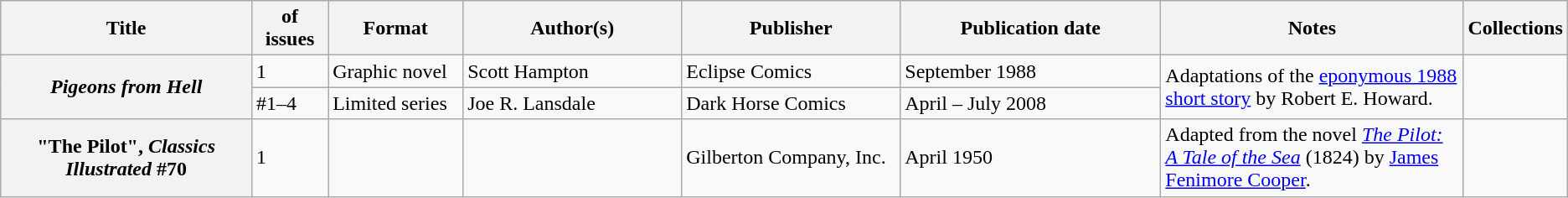<table class="wikitable">
<tr>
<th>Title</th>
<th style="width:40pt"> of issues</th>
<th style="width:75pt">Format</th>
<th style="width:125pt">Author(s)</th>
<th style="width:125pt">Publisher</th>
<th style="width:150pt">Publication date</th>
<th style="width:175pt">Notes</th>
<th>Collections</th>
</tr>
<tr>
<th rowspan="2"><em>Pigeons from Hell</em></th>
<td>1</td>
<td>Graphic novel</td>
<td>Scott Hampton</td>
<td>Eclipse Comics</td>
<td>September 1988</td>
<td rowspan="2">Adaptations of the <a href='#'>eponymous 1988 short story</a> by Robert E. Howard.</td>
<td rowspan="2"></td>
</tr>
<tr>
<td>#1–4</td>
<td>Limited series</td>
<td>Joe R. Lansdale</td>
<td>Dark Horse Comics</td>
<td>April – July 2008</td>
</tr>
<tr>
<th>"The Pilot", <em>Classics Illustrated</em> #70</th>
<td>1</td>
<td></td>
<td></td>
<td>Gilberton Company, Inc.</td>
<td>April 1950</td>
<td>Adapted from the novel <em><a href='#'>The Pilot: A Tale of the Sea</a></em> (1824) by <a href='#'>James Fenimore Cooper</a>.</td>
<td></td>
</tr>
</table>
